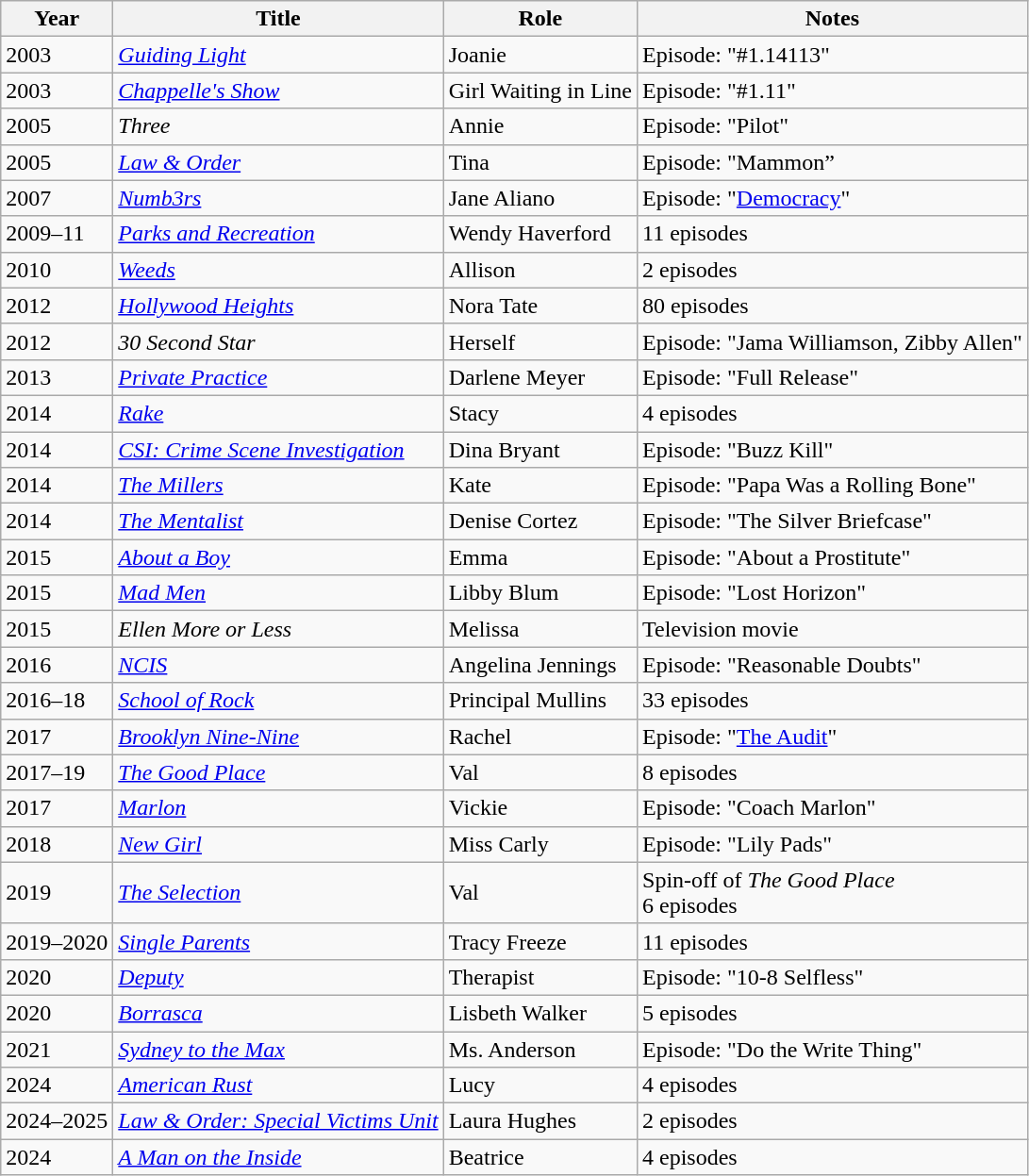<table class="wikitable sortable">
<tr>
<th>Year</th>
<th>Title</th>
<th>Role</th>
<th>Notes</th>
</tr>
<tr>
<td>2003</td>
<td><em><a href='#'>Guiding Light</a></em></td>
<td>Joanie</td>
<td>Episode: "#1.14113"</td>
</tr>
<tr>
<td>2003</td>
<td><em><a href='#'>Chappelle's Show</a></em></td>
<td>Girl Waiting in Line</td>
<td>Episode: "#1.11"</td>
</tr>
<tr>
<td>2005</td>
<td><em>Three</em></td>
<td>Annie</td>
<td>Episode: "Pilot"</td>
</tr>
<tr>
<td>2005</td>
<td><em><a href='#'>Law & Order</a></em></td>
<td>Tina</td>
<td>Episode: "Mammon”</td>
</tr>
<tr>
<td>2007</td>
<td><em><a href='#'>Numb3rs</a></em></td>
<td>Jane Aliano</td>
<td>Episode: "<a href='#'>Democracy</a>"</td>
</tr>
<tr>
<td>2009–11</td>
<td><em><a href='#'>Parks and Recreation</a></em></td>
<td>Wendy Haverford</td>
<td>11 episodes</td>
</tr>
<tr>
<td>2010</td>
<td><em><a href='#'>Weeds</a></em></td>
<td>Allison</td>
<td>2 episodes</td>
</tr>
<tr>
<td>2012</td>
<td><em><a href='#'>Hollywood Heights</a></em></td>
<td>Nora Tate</td>
<td>80 episodes</td>
</tr>
<tr>
<td>2012</td>
<td><em>30 Second Star</em></td>
<td>Herself</td>
<td>Episode: "Jama Williamson, Zibby Allen"</td>
</tr>
<tr>
<td>2013</td>
<td><em><a href='#'>Private Practice</a></em></td>
<td>Darlene Meyer</td>
<td>Episode: "Full Release"</td>
</tr>
<tr>
<td>2014</td>
<td><em><a href='#'>Rake</a></em></td>
<td>Stacy</td>
<td>4 episodes</td>
</tr>
<tr>
<td>2014</td>
<td><em><a href='#'>CSI: Crime Scene Investigation</a></em></td>
<td>Dina Bryant</td>
<td>Episode: "Buzz Kill"</td>
</tr>
<tr>
<td>2014</td>
<td><em><a href='#'>The Millers</a></em></td>
<td>Kate</td>
<td>Episode: "Papa Was a Rolling Bone"</td>
</tr>
<tr>
<td>2014</td>
<td><em><a href='#'>The Mentalist</a></em></td>
<td>Denise Cortez</td>
<td>Episode: "The Silver Briefcase"</td>
</tr>
<tr>
<td>2015</td>
<td><em><a href='#'>About a Boy</a></em></td>
<td>Emma</td>
<td>Episode: "About a Prostitute"</td>
</tr>
<tr>
<td>2015</td>
<td><em><a href='#'>Mad Men</a></em></td>
<td>Libby Blum</td>
<td>Episode: "Lost Horizon"</td>
</tr>
<tr>
<td>2015</td>
<td><em>Ellen More or Less</em></td>
<td>Melissa</td>
<td>Television movie</td>
</tr>
<tr>
<td>2016</td>
<td><em><a href='#'>NCIS</a></em></td>
<td>Angelina Jennings</td>
<td>Episode: "Reasonable Doubts"</td>
</tr>
<tr>
<td>2016–18</td>
<td><em><a href='#'>School of Rock</a></em></td>
<td>Principal Mullins</td>
<td>33 episodes</td>
</tr>
<tr>
<td>2017</td>
<td><em><a href='#'>Brooklyn Nine-Nine</a></em></td>
<td>Rachel</td>
<td>Episode: "<a href='#'>The Audit</a>"</td>
</tr>
<tr>
<td>2017–19</td>
<td><em><a href='#'>The Good Place</a></em></td>
<td>Val</td>
<td>8 episodes</td>
</tr>
<tr>
<td>2017</td>
<td><em><a href='#'>Marlon</a></em></td>
<td>Vickie</td>
<td>Episode: "Coach Marlon"</td>
</tr>
<tr>
<td>2018</td>
<td><em><a href='#'>New Girl</a></em></td>
<td>Miss Carly</td>
<td>Episode: "Lily Pads"</td>
</tr>
<tr>
<td>2019</td>
<td><em><a href='#'>The Selection</a></em></td>
<td>Val</td>
<td>Spin-off of <em>The Good Place</em><br>6 episodes</td>
</tr>
<tr>
<td>2019–2020</td>
<td><em><a href='#'>Single Parents</a></em></td>
<td>Tracy Freeze</td>
<td>11 episodes</td>
</tr>
<tr>
<td>2020</td>
<td><em><a href='#'>Deputy</a></em></td>
<td>Therapist</td>
<td>Episode: "10-8 Selfless"</td>
</tr>
<tr>
<td>2020</td>
<td><em><a href='#'>Borrasca</a></em></td>
<td>Lisbeth Walker</td>
<td>5 episodes</td>
</tr>
<tr>
<td>2021</td>
<td><em><a href='#'>Sydney to the Max</a></em></td>
<td>Ms. Anderson</td>
<td>Episode: "Do the Write Thing"</td>
</tr>
<tr>
<td>2024</td>
<td><em><a href='#'>American Rust</a></em></td>
<td>Lucy</td>
<td>4 episodes</td>
</tr>
<tr>
<td>2024–2025</td>
<td><em><a href='#'>Law & Order: Special Victims Unit</a></em></td>
<td>Laura Hughes</td>
<td>2 episodes</td>
</tr>
<tr>
<td>2024</td>
<td><em><a href='#'>A Man on the Inside</a></em></td>
<td>Beatrice</td>
<td>4 episodes</td>
</tr>
</table>
